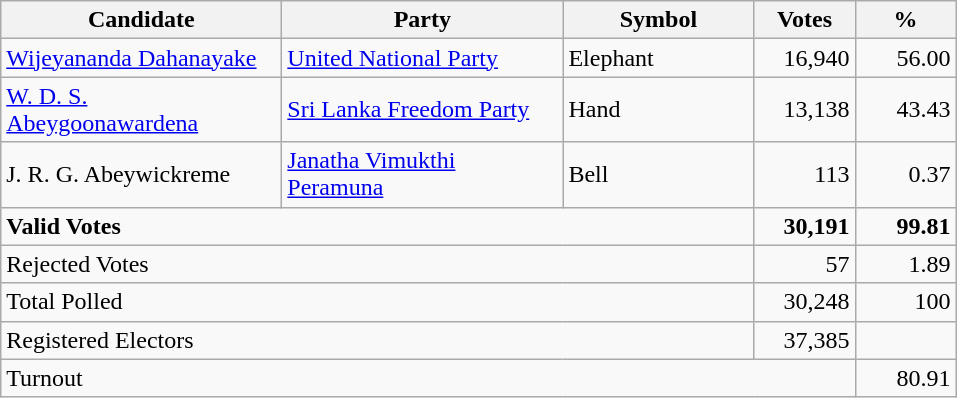<table class="wikitable" border="1" style="text-align:right;">
<tr>
<th align=left width="180">Candidate</th>
<th align=left width="180">Party</th>
<th align=left width="120">Symbol</th>
<th align=left width="60">Votes</th>
<th align=left width="60">%</th>
</tr>
<tr>
<td align=left><a href='#'>Wijeyananda Dahanayake</a></td>
<td align=left><a href='#'>United National Party</a></td>
<td align=left>Elephant</td>
<td align=right>16,940</td>
<td align=right>56.00</td>
</tr>
<tr>
<td align=left><a href='#'>W. D. S. Abeygoonawardena</a></td>
<td align=left><a href='#'>Sri Lanka Freedom Party</a></td>
<td align=left>Hand</td>
<td align=right>13,138</td>
<td align=right>43.43</td>
</tr>
<tr>
<td align=left>J. R. G. Abeywickreme</td>
<td align=left><a href='#'>Janatha Vimukthi Peramuna</a></td>
<td align=left>Bell</td>
<td align=right>113</td>
<td align=right>0.37</td>
</tr>
<tr>
<td align=left colspan=3><strong>Valid Votes</strong></td>
<td align=right><strong>30,191</strong></td>
<td align=right><strong>99.81</strong></td>
</tr>
<tr>
<td align=left colspan=3>Rejected Votes</td>
<td align=right>57</td>
<td align=right>1.89</td>
</tr>
<tr>
<td align=left colspan=3>Total Polled</td>
<td align=right>30,248</td>
<td align=right>100</td>
</tr>
<tr>
<td align=left colspan=3>Registered Electors</td>
<td align=right>37,385</td>
<td></td>
</tr>
<tr>
<td align=left colspan=4>Turnout</td>
<td align=right>80.91</td>
</tr>
</table>
